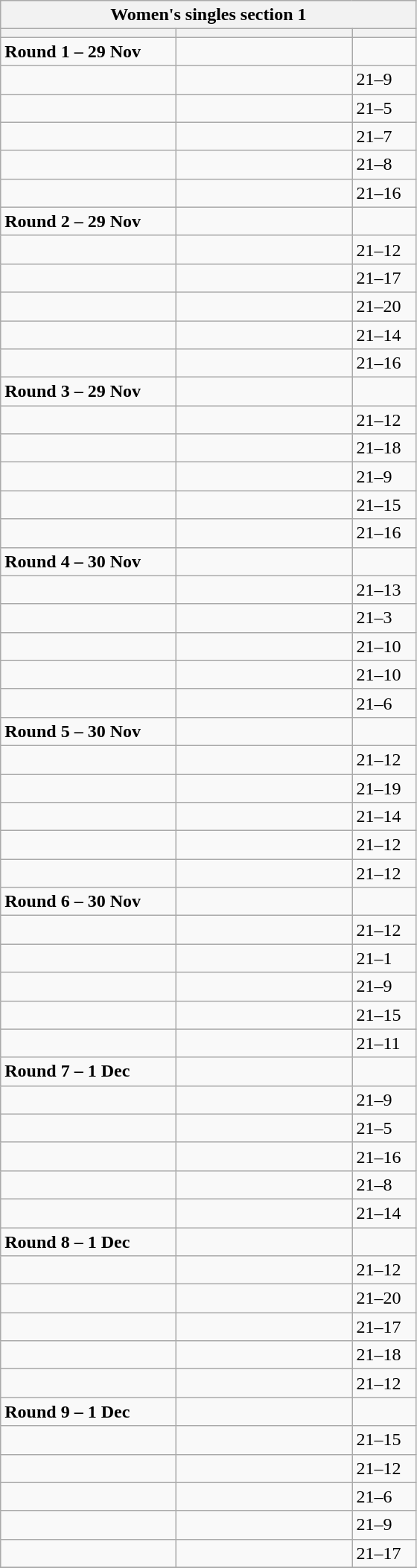<table class="wikitable">
<tr>
<th colspan="3">Women's singles section 1</th>
</tr>
<tr>
<th width=150></th>
<th width=150></th>
<th width=50></th>
</tr>
<tr>
<td><strong>Round 1 – 29 Nov</strong></td>
<td></td>
<td></td>
</tr>
<tr>
<td></td>
<td></td>
<td>21–9</td>
</tr>
<tr>
<td></td>
<td></td>
<td>21–5</td>
</tr>
<tr>
<td></td>
<td></td>
<td>21–7</td>
</tr>
<tr>
<td></td>
<td></td>
<td>21–8</td>
</tr>
<tr>
<td></td>
<td></td>
<td>21–16</td>
</tr>
<tr>
<td><strong>Round 2 – 29 Nov</strong></td>
<td></td>
<td></td>
</tr>
<tr>
<td></td>
<td></td>
<td>21–12</td>
</tr>
<tr>
<td></td>
<td></td>
<td>21–17</td>
</tr>
<tr>
<td></td>
<td></td>
<td>21–20</td>
</tr>
<tr>
<td></td>
<td></td>
<td>21–14</td>
</tr>
<tr>
<td></td>
<td></td>
<td>21–16</td>
</tr>
<tr>
<td><strong>Round 3 – 29 Nov</strong></td>
<td></td>
<td></td>
</tr>
<tr>
<td></td>
<td></td>
<td>21–12</td>
</tr>
<tr>
<td></td>
<td></td>
<td>21–18</td>
</tr>
<tr>
<td></td>
<td></td>
<td>21–9</td>
</tr>
<tr>
<td></td>
<td></td>
<td>21–15</td>
</tr>
<tr>
<td></td>
<td></td>
<td>21–16</td>
</tr>
<tr>
<td><strong>Round 4 – 30 Nov</strong></td>
<td></td>
<td></td>
</tr>
<tr>
<td></td>
<td></td>
<td>21–13</td>
</tr>
<tr>
<td></td>
<td></td>
<td>21–3</td>
</tr>
<tr>
<td></td>
<td></td>
<td>21–10</td>
</tr>
<tr>
<td></td>
<td></td>
<td>21–10</td>
</tr>
<tr>
<td></td>
<td></td>
<td>21–6</td>
</tr>
<tr>
<td><strong>Round 5 – 30 Nov</strong></td>
<td></td>
<td></td>
</tr>
<tr>
<td></td>
<td></td>
<td>21–12</td>
</tr>
<tr>
<td></td>
<td></td>
<td>21–19</td>
</tr>
<tr>
<td></td>
<td></td>
<td>21–14</td>
</tr>
<tr>
<td></td>
<td></td>
<td>21–12</td>
</tr>
<tr>
<td></td>
<td></td>
<td>21–12</td>
</tr>
<tr>
<td><strong>Round 6  – 30 Nov </strong></td>
<td></td>
<td></td>
</tr>
<tr>
<td></td>
<td></td>
<td>21–12</td>
</tr>
<tr>
<td></td>
<td></td>
<td>21–1</td>
</tr>
<tr>
<td></td>
<td></td>
<td>21–9</td>
</tr>
<tr>
<td></td>
<td></td>
<td>21–15</td>
</tr>
<tr>
<td></td>
<td></td>
<td>21–11</td>
</tr>
<tr>
<td><strong>Round 7 – 1 Dec </strong></td>
<td></td>
<td></td>
</tr>
<tr>
<td></td>
<td></td>
<td>21–9</td>
</tr>
<tr>
<td></td>
<td></td>
<td>21–5</td>
</tr>
<tr>
<td></td>
<td></td>
<td>21–16</td>
</tr>
<tr>
<td></td>
<td></td>
<td>21–8</td>
</tr>
<tr>
<td></td>
<td></td>
<td>21–14</td>
</tr>
<tr>
<td><strong>Round 8 – 1 Dec </strong></td>
<td></td>
<td></td>
</tr>
<tr>
<td></td>
<td></td>
<td>21–12</td>
</tr>
<tr>
<td></td>
<td></td>
<td>21–20</td>
</tr>
<tr>
<td></td>
<td></td>
<td>21–17</td>
</tr>
<tr>
<td></td>
<td></td>
<td>21–18</td>
</tr>
<tr>
<td></td>
<td></td>
<td>21–12</td>
</tr>
<tr>
<td><strong>Round 9 – 1 Dec </strong></td>
<td></td>
<td></td>
</tr>
<tr>
<td></td>
<td></td>
<td>21–15</td>
</tr>
<tr>
<td></td>
<td></td>
<td>21–12</td>
</tr>
<tr>
<td></td>
<td></td>
<td>21–6</td>
</tr>
<tr>
<td></td>
<td></td>
<td>21–9</td>
</tr>
<tr>
<td></td>
<td></td>
<td>21–17</td>
</tr>
<tr>
</tr>
</table>
